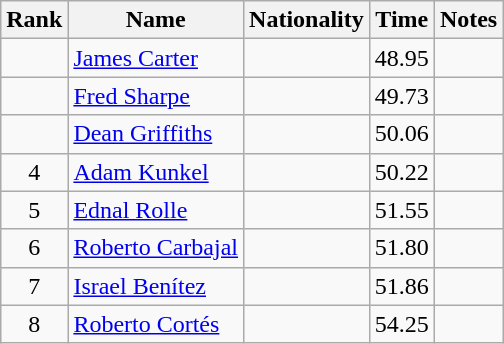<table class="wikitable sortable" style="text-align:center">
<tr>
<th>Rank</th>
<th>Name</th>
<th>Nationality</th>
<th>Time</th>
<th>Notes</th>
</tr>
<tr>
<td align=center></td>
<td align=left><a href='#'>James Carter</a></td>
<td align=left></td>
<td>48.95</td>
<td></td>
</tr>
<tr>
<td align=center></td>
<td align=left><a href='#'>Fred Sharpe</a></td>
<td align=left></td>
<td>49.73</td>
<td></td>
</tr>
<tr>
<td align=center></td>
<td align=left><a href='#'>Dean Griffiths</a></td>
<td align=left></td>
<td>50.06</td>
<td></td>
</tr>
<tr>
<td align=center>4</td>
<td align=left><a href='#'>Adam Kunkel</a></td>
<td align=left></td>
<td>50.22</td>
<td></td>
</tr>
<tr>
<td align=center>5</td>
<td align=left><a href='#'>Ednal Rolle</a></td>
<td align=left></td>
<td>51.55</td>
<td></td>
</tr>
<tr>
<td align=center>6</td>
<td align=left><a href='#'>Roberto Carbajal</a></td>
<td align=left></td>
<td>51.80</td>
<td></td>
</tr>
<tr>
<td align=center>7</td>
<td align=left><a href='#'>Israel Benítez</a></td>
<td align=left></td>
<td>51.86</td>
<td></td>
</tr>
<tr>
<td align=center>8</td>
<td align=left><a href='#'>Roberto Cortés</a></td>
<td align=left></td>
<td>54.25</td>
<td></td>
</tr>
</table>
